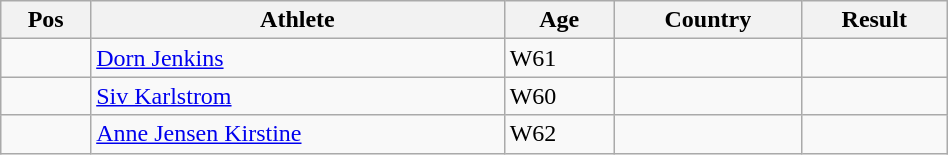<table class="wikitable"  style="text-align:center; width:50%;">
<tr>
<th>Pos</th>
<th>Athlete</th>
<th>Age</th>
<th>Country</th>
<th>Result</th>
</tr>
<tr>
<td align=center></td>
<td align=left><a href='#'>Dorn Jenkins</a></td>
<td align=left>W61</td>
<td align=left></td>
<td></td>
</tr>
<tr>
<td align=center></td>
<td align=left><a href='#'>Siv Karlstrom</a></td>
<td align=left>W60</td>
<td align=left></td>
<td></td>
</tr>
<tr>
<td align=center></td>
<td align=left><a href='#'>Anne Jensen Kirstine</a></td>
<td align=left>W62</td>
<td align=left></td>
<td></td>
</tr>
</table>
